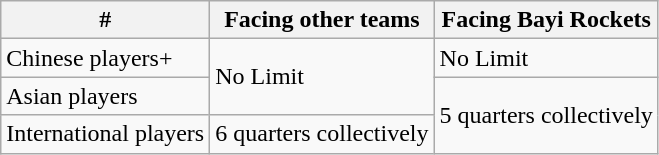<table class="wikitable">
<tr>
<th>#</th>
<th>Facing other teams</th>
<th>Facing Bayi Rockets</th>
</tr>
<tr>
<td>Chinese players+</td>
<td rowspan=2>No Limit</td>
<td>No Limit</td>
</tr>
<tr>
<td>Asian players</td>
<td rowspan=2>5 quarters collectively</td>
</tr>
<tr>
<td>International players</td>
<td>6 quarters collectively</td>
</tr>
</table>
